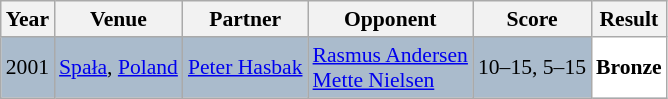<table class="sortable wikitable" style="font-size: 90%;">
<tr>
<th>Year</th>
<th>Venue</th>
<th>Partner</th>
<th>Opponent</th>
<th>Score</th>
<th>Result</th>
</tr>
<tr style="background:#AABBCC">
<td align="center">2001</td>
<td align="left"><a href='#'>Spała</a>, <a href='#'>Poland</a></td>
<td align="left"> <a href='#'>Peter Hasbak</a></td>
<td align="left"> <a href='#'>Rasmus Andersen</a><br> <a href='#'>Mette Nielsen</a></td>
<td align="left">10–15, 5–15</td>
<td style="text-align:left; background:white"> <strong>Bronze</strong></td>
</tr>
</table>
